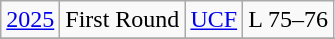<table class=wikitable style="text-align:center">
<tr>
<td><a href='#'>2025</a></td>
<td>First Round</td>
<td><a href='#'>UCF</a></td>
<td>L 75–76</td>
</tr>
<tr>
</tr>
</table>
